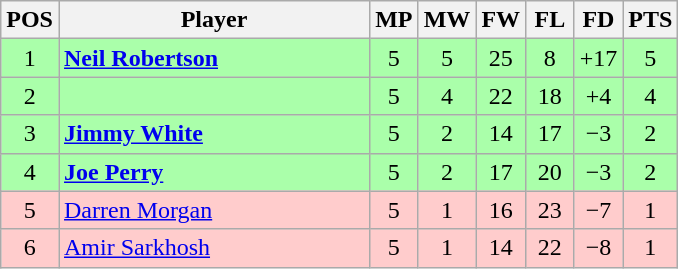<table class="wikitable" style="text-align: center;">
<tr>
<th width=25>POS</th>
<th width=200>Player</th>
<th width=25>MP</th>
<th width=25>MW</th>
<th width=25>FW</th>
<th width=25>FL</th>
<th width=25>FD</th>
<th width=25>PTS</th>
</tr>
<tr style="background:#aaffaa;">
<td>1</td>
<td style="text-align:left;"> <strong><a href='#'>Neil Robertson</a></strong></td>
<td>5</td>
<td>5</td>
<td>25</td>
<td>8</td>
<td>+17</td>
<td>5</td>
</tr>
<tr style="background:#aaffaa;">
<td>2</td>
<td style="text-align:left;"></td>
<td>5</td>
<td>4</td>
<td>22</td>
<td>18</td>
<td>+4</td>
<td>4</td>
</tr>
<tr style="background:#aaffaa;">
<td>3</td>
<td style="text-align:left;"> <strong><a href='#'>Jimmy White</a></strong></td>
<td>5</td>
<td>2</td>
<td>14</td>
<td>17</td>
<td>−3</td>
<td>2</td>
</tr>
<tr style="background:#aaffaa;">
<td>4</td>
<td style="text-align:left;"> <strong><a href='#'>Joe Perry</a></strong></td>
<td>5</td>
<td>2</td>
<td>17</td>
<td>20</td>
<td>−3</td>
<td>2</td>
</tr>
<tr style="background:#fcc;">
<td>5</td>
<td style="text-align:left;"> <a href='#'>Darren Morgan</a></td>
<td>5</td>
<td>1</td>
<td>16</td>
<td>23</td>
<td>−7</td>
<td>1</td>
</tr>
<tr style="background:#fcc;">
<td>6</td>
<td style="text-align:left;"> <a href='#'>Amir Sarkhosh</a></td>
<td>5</td>
<td>1</td>
<td>14</td>
<td>22</td>
<td>−8</td>
<td>1</td>
</tr>
</table>
